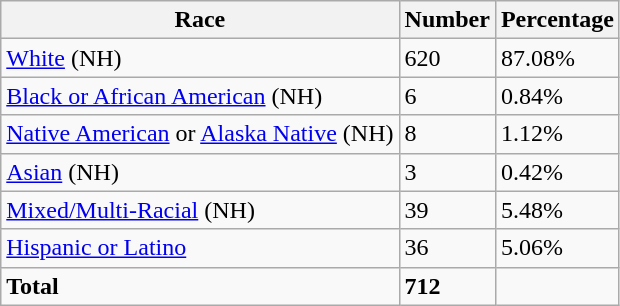<table class="wikitable">
<tr>
<th>Race</th>
<th>Number</th>
<th>Percentage</th>
</tr>
<tr>
<td><a href='#'>White</a> (NH)</td>
<td>620</td>
<td>87.08%</td>
</tr>
<tr>
<td><a href='#'>Black or African American</a> (NH)</td>
<td>6</td>
<td>0.84%</td>
</tr>
<tr>
<td><a href='#'>Native American</a> or <a href='#'>Alaska Native</a> (NH)</td>
<td>8</td>
<td>1.12%</td>
</tr>
<tr>
<td><a href='#'>Asian</a> (NH)</td>
<td>3</td>
<td>0.42%</td>
</tr>
<tr>
<td><a href='#'>Mixed/Multi-Racial</a> (NH)</td>
<td>39</td>
<td>5.48%</td>
</tr>
<tr>
<td><a href='#'>Hispanic or Latino</a></td>
<td>36</td>
<td>5.06%</td>
</tr>
<tr>
<td><strong>Total</strong></td>
<td><strong>712</strong></td>
<td></td>
</tr>
</table>
